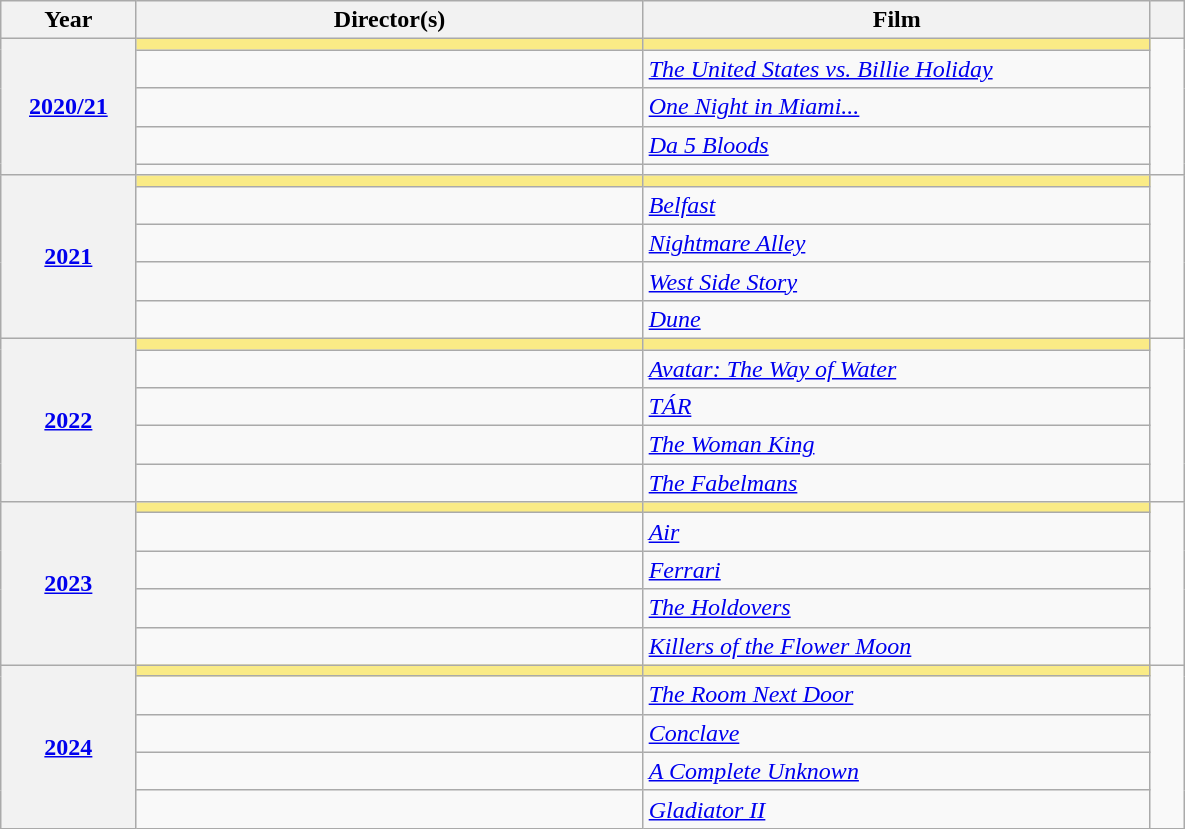<table class="wikitable sortable">
<tr>
<th scope="col" style="width:8%;">Year</th>
<th scope="col" style="width:30%;">Director(s)</th>
<th scope="col" style="width:30%;">Film</th>
<th scope="col" style="width:2%;" class="unsortable"></th>
</tr>
<tr>
<th scope="row" rowspan=5 style="text-align:center;"><a href='#'>2020/21</a><br></th>
<td style="background:#FAEB86;"><strong></strong></td>
<td style="background:#FAEB86;"><strong></strong></td>
<td rowspan=5></td>
</tr>
<tr>
<td></td>
<td><em><a href='#'>The United States vs. Billie Holiday</a></em></td>
</tr>
<tr>
<td></td>
<td><em><a href='#'>One Night in Miami...</a></em></td>
</tr>
<tr>
<td></td>
<td><em><a href='#'>Da 5 Bloods</a></em></td>
</tr>
<tr>
<td></td>
<td></td>
</tr>
<tr>
<th scope="row" rowspan=5 style="text-align:center;"><a href='#'>2021</a><br></th>
<td style="background:#FAEB86;"><strong></strong></td>
<td style="background:#FAEB86;"><strong></strong></td>
<td rowspan=5></td>
</tr>
<tr>
<td></td>
<td><em><a href='#'>Belfast</a></em></td>
</tr>
<tr>
<td></td>
<td><em><a href='#'>Nightmare Alley</a></em></td>
</tr>
<tr>
<td></td>
<td><em><a href='#'>West Side Story</a></em></td>
</tr>
<tr>
<td></td>
<td><em><a href='#'>Dune</a></em></td>
</tr>
<tr>
<th scope="row" rowspan=5 style="text-align:center;"><a href='#'>2022</a><br></th>
<td style="background:#FAEB86;"><strong></strong></td>
<td style="background:#FAEB86;"><strong></strong></td>
<td rowspan=5></td>
</tr>
<tr>
<td></td>
<td><em><a href='#'>Avatar: The Way of Water</a></em></td>
</tr>
<tr>
<td></td>
<td><em><a href='#'>TÁR</a></em></td>
</tr>
<tr>
<td></td>
<td><em><a href='#'>The Woman King</a></em></td>
</tr>
<tr>
<td></td>
<td><em><a href='#'>The Fabelmans</a></em></td>
</tr>
<tr>
<th scope="row" rowspan=5 style="text-align:center;"><a href='#'>2023</a><br></th>
<td style="background:#FAEB86;"><strong></strong></td>
<td style="background:#FAEB86;"><strong></strong></td>
<td rowspan=5></td>
</tr>
<tr>
<td></td>
<td><em><a href='#'>Air</a></em></td>
</tr>
<tr>
<td></td>
<td><em><a href='#'>Ferrari</a></em></td>
</tr>
<tr>
<td></td>
<td><em><a href='#'>The Holdovers</a></em></td>
</tr>
<tr>
<td></td>
<td><em><a href='#'>Killers of the Flower Moon</a></em></td>
</tr>
<tr>
<th scope="row" rowspan=5 style="text-align:center;"><a href='#'>2024</a><br></th>
<td style="background:#FAEB86;"><strong></strong></td>
<td style="background:#FAEB86;"><strong></strong></td>
<td rowspan=5></td>
</tr>
<tr>
<td></td>
<td><em><a href='#'>The Room Next Door</a></em></td>
</tr>
<tr>
<td></td>
<td><em><a href='#'>Conclave</a></em></td>
</tr>
<tr>
<td></td>
<td><em><a href='#'>A Complete Unknown</a></em></td>
</tr>
<tr>
<td></td>
<td><em><a href='#'>Gladiator II</a></em></td>
</tr>
</table>
